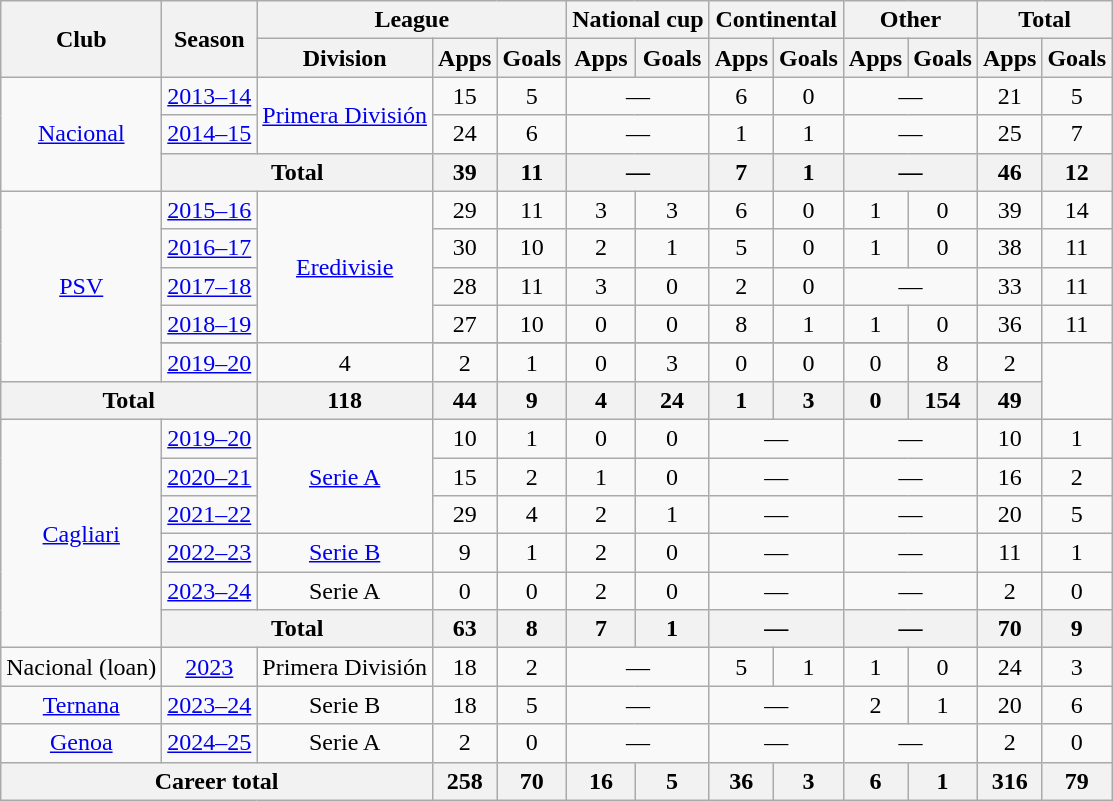<table class="wikitable" style="text-align:center">
<tr>
<th rowspan="2">Club</th>
<th rowspan="2">Season</th>
<th colspan="3">League</th>
<th colspan="2">National cup</th>
<th colspan="2">Continental</th>
<th colspan="2">Other</th>
<th colspan="2">Total</th>
</tr>
<tr>
<th>Division</th>
<th>Apps</th>
<th>Goals</th>
<th>Apps</th>
<th>Goals</th>
<th>Apps</th>
<th>Goals</th>
<th>Apps</th>
<th>Goals</th>
<th>Apps</th>
<th>Goals</th>
</tr>
<tr>
<td rowspan="3"><a href='#'>Nacional</a></td>
<td><a href='#'>2013–14</a></td>
<td rowspan="2"><a href='#'>Primera División</a></td>
<td>15</td>
<td>5</td>
<td colspan="2">—</td>
<td>6</td>
<td>0</td>
<td colspan="2">—</td>
<td>21</td>
<td>5</td>
</tr>
<tr>
<td><a href='#'>2014–15</a></td>
<td>24</td>
<td>6</td>
<td colspan="2">—</td>
<td>1</td>
<td>1</td>
<td colspan="2">—</td>
<td>25</td>
<td>7</td>
</tr>
<tr>
<th colspan="2">Total</th>
<th>39</th>
<th>11</th>
<th colspan="2">—</th>
<th>7</th>
<th>1</th>
<th colspan="2">—</th>
<th>46</th>
<th>12</th>
</tr>
<tr>
<td rowspan="6"><a href='#'>PSV</a></td>
<td><a href='#'>2015–16</a></td>
<td rowspan="5"><a href='#'>Eredivisie</a></td>
<td>29</td>
<td>11</td>
<td>3</td>
<td>3</td>
<td>6</td>
<td>0</td>
<td>1</td>
<td>0</td>
<td>39</td>
<td>14</td>
</tr>
<tr>
<td><a href='#'>2016–17</a></td>
<td>30</td>
<td>10</td>
<td>2</td>
<td>1</td>
<td>5</td>
<td>0</td>
<td>1</td>
<td>0</td>
<td>38</td>
<td>11</td>
</tr>
<tr>
<td><a href='#'>2017–18</a></td>
<td>28</td>
<td>11</td>
<td>3</td>
<td>0</td>
<td>2</td>
<td>0</td>
<td colspan="2">—</td>
<td>33</td>
<td>11</td>
</tr>
<tr>
<td><a href='#'>2018–19</a></td>
<td>27</td>
<td>10</td>
<td>0</td>
<td>0</td>
<td>8</td>
<td>1</td>
<td>1</td>
<td>0</td>
<td>36</td>
<td>11</td>
</tr>
<tr>
</tr>
<tr>
<td><a href='#'>2019–20</a></td>
<td>4</td>
<td>2</td>
<td>1</td>
<td>0</td>
<td>3</td>
<td>0</td>
<td>0</td>
<td>0</td>
<td>8</td>
<td>2</td>
</tr>
<tr>
<th colspan="2">Total</th>
<th>118</th>
<th>44</th>
<th>9</th>
<th>4</th>
<th>24</th>
<th>1</th>
<th>3</th>
<th>0</th>
<th>154</th>
<th>49</th>
</tr>
<tr>
<td rowspan="6"><a href='#'>Cagliari</a></td>
<td><a href='#'>2019–20</a></td>
<td rowspan="3"><a href='#'>Serie A</a></td>
<td>10</td>
<td>1</td>
<td>0</td>
<td>0</td>
<td colspan="2">—</td>
<td colspan="2">—</td>
<td>10</td>
<td>1</td>
</tr>
<tr>
<td><a href='#'>2020–21</a></td>
<td>15</td>
<td>2</td>
<td>1</td>
<td>0</td>
<td colspan="2">—</td>
<td colspan="2">—</td>
<td>16</td>
<td>2</td>
</tr>
<tr>
<td><a href='#'>2021–22</a></td>
<td>29</td>
<td>4</td>
<td>2</td>
<td>1</td>
<td colspan="2">—</td>
<td colspan="2">—</td>
<td>20</td>
<td>5</td>
</tr>
<tr>
<td><a href='#'>2022–23</a></td>
<td><a href='#'>Serie B</a></td>
<td>9</td>
<td>1</td>
<td>2</td>
<td>0</td>
<td colspan="2">—</td>
<td colspan="2">—</td>
<td>11</td>
<td>1</td>
</tr>
<tr>
<td><a href='#'>2023–24</a></td>
<td>Serie A</td>
<td>0</td>
<td>0</td>
<td>2</td>
<td>0</td>
<td colspan="2">—</td>
<td colspan="2">—</td>
<td>2</td>
<td>0</td>
</tr>
<tr>
<th colspan="2">Total</th>
<th>63</th>
<th>8</th>
<th>7</th>
<th>1</th>
<th colspan="2">—</th>
<th colspan="2">—</th>
<th>70</th>
<th>9</th>
</tr>
<tr>
<td>Nacional (loan)</td>
<td><a href='#'>2023</a></td>
<td>Primera División</td>
<td>18</td>
<td>2</td>
<td colspan="2">—</td>
<td>5</td>
<td>1</td>
<td>1</td>
<td>0</td>
<td>24</td>
<td>3</td>
</tr>
<tr>
<td><a href='#'>Ternana</a></td>
<td><a href='#'>2023–24</a></td>
<td>Serie B</td>
<td>18</td>
<td>5</td>
<td colspan="2">—</td>
<td colspan="2">—</td>
<td>2</td>
<td>1</td>
<td>20</td>
<td>6</td>
</tr>
<tr>
<td><a href='#'>Genoa</a></td>
<td><a href='#'>2024–25</a></td>
<td>Serie A</td>
<td>2</td>
<td>0</td>
<td colspan="2">—</td>
<td colspan="2">—</td>
<td colspan="2">—</td>
<td>2</td>
<td>0</td>
</tr>
<tr>
<th colspan="3">Career total</th>
<th>258</th>
<th>70</th>
<th>16</th>
<th>5</th>
<th>36</th>
<th>3</th>
<th>6</th>
<th>1</th>
<th>316</th>
<th>79</th>
</tr>
</table>
